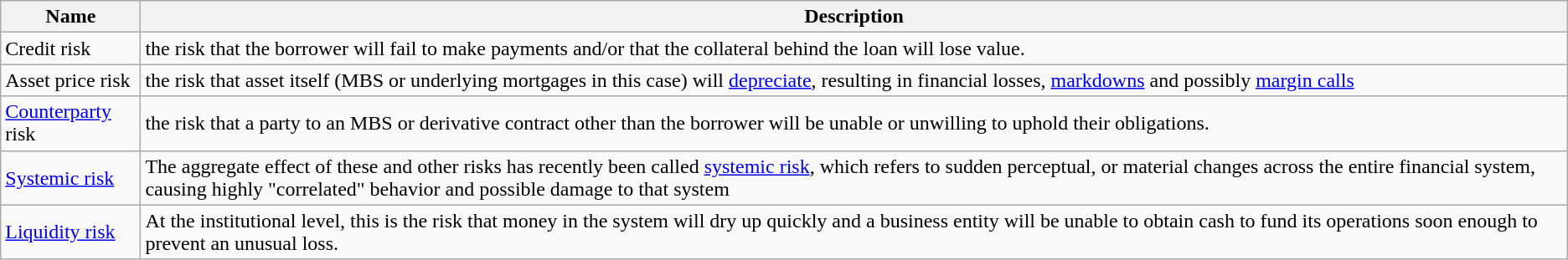<table class="wikitable" border="1">
<tr>
<th>Name</th>
<th>Description</th>
</tr>
<tr>
<td>Credit risk</td>
<td>the risk that the borrower will fail to make payments and/or that the collateral behind the loan will lose value.</td>
</tr>
<tr>
<td>Asset price risk</td>
<td>the risk that asset itself (MBS or underlying mortgages in this case) will <a href='#'>depreciate</a>, resulting in financial losses, <a href='#'>markdowns</a> and possibly <a href='#'>margin calls</a></td>
</tr>
<tr>
<td><a href='#'>Counterparty</a> risk</td>
<td>the risk that a party to an MBS or derivative contract other than the borrower will be unable or unwilling to uphold their obligations.</td>
</tr>
<tr>
<td><a href='#'>Systemic risk</a></td>
<td>The aggregate effect of these and other risks has recently been called <a href='#'>systemic risk</a>, which refers to sudden perceptual, or material changes across the entire financial system, causing highly "correlated" behavior and possible damage to that system</td>
</tr>
<tr>
<td><a href='#'>Liquidity risk</a></td>
<td>At the institutional level, this is the risk that money in the system will dry up quickly and a business entity will be unable to obtain cash to fund its operations soon enough to prevent an unusual loss.</td>
</tr>
</table>
